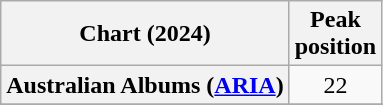<table class="wikitable sortable plainrowheaders" style="text-align:center">
<tr>
<th scope="col">Chart (2024)</th>
<th scope="col">Peak<br>position</th>
</tr>
<tr>
<th scope="row">Australian Albums (<a href='#'>ARIA</a>)</th>
<td>22</td>
</tr>
<tr>
</tr>
<tr>
</tr>
<tr>
</tr>
<tr>
</tr>
</table>
